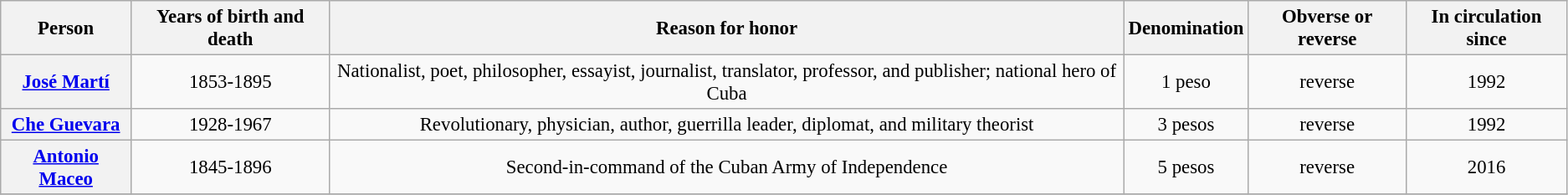<table class="wikitable" style="font-size:95%; text-align:center;">
<tr>
<th>Person</th>
<th>Years of birth and death</th>
<th>Reason for honor</th>
<th>Denomination</th>
<th>Obverse or reverse</th>
<th>In circulation since</th>
</tr>
<tr>
<th><a href='#'>José Martí</a></th>
<td>1853-1895</td>
<td>Nationalist, poet, philosopher, essayist, journalist, translator, professor, and publisher; national hero of Cuba</td>
<td>1 peso</td>
<td>reverse</td>
<td>1992</td>
</tr>
<tr>
<th><a href='#'>Che Guevara</a></th>
<td>1928-1967</td>
<td>Revolutionary, physician, author, guerrilla leader, diplomat, and military theorist</td>
<td>3 pesos</td>
<td>reverse</td>
<td>1992</td>
</tr>
<tr>
<th><a href='#'>Antonio Maceo</a></th>
<td>1845-1896</td>
<td>Second-in-command of the Cuban Army of Independence</td>
<td>5 pesos</td>
<td>reverse</td>
<td>2016</td>
</tr>
<tr>
</tr>
</table>
